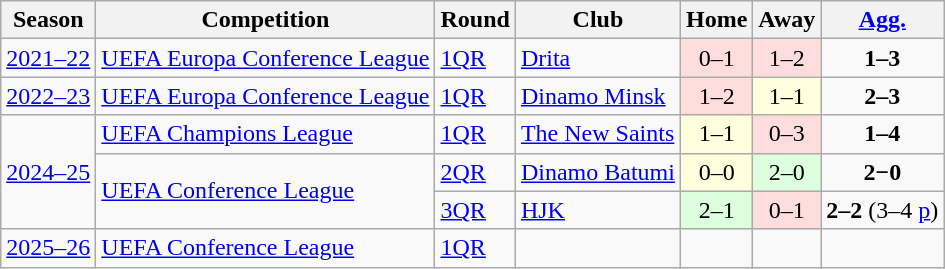<table class="wikitable">
<tr>
<th>Season</th>
<th>Competition</th>
<th>Round</th>
<th>Club</th>
<th>Home</th>
<th>Away</th>
<th><a href='#'>Agg.</a></th>
</tr>
<tr>
<td><a href='#'>2021–22</a></td>
<td><a href='#'>UEFA Europa Conference League</a></td>
<td><a href='#'>1QR</a></td>
<td> <a href='#'>Drita</a></td>
<td bgcolor="#ffdddd" style="text-align:center;">0–1</td>
<td bgcolor="#ffdddd" style="text-align:center;">1–2</td>
<td style="text-align:center;"><strong>1–3</strong></td>
</tr>
<tr>
<td><a href='#'>2022–23</a></td>
<td><a href='#'>UEFA Europa Conference League</a></td>
<td><a href='#'>1QR</a></td>
<td> <a href='#'>Dinamo Minsk</a></td>
<td bgcolor="#ffdddd" style="text-align:center;">1–2</td>
<td bgcolor="#ffffdd" style="text-align:center;">1–1</td>
<td style="text-align:center;"><strong>2–3</strong></td>
</tr>
<tr>
<td rowspan="3"><a href='#'>2024–25</a></td>
<td><a href='#'>UEFA Champions League</a></td>
<td><a href='#'>1QR</a></td>
<td> <a href='#'>The New Saints</a></td>
<td bgcolor="#ffffdd" style="text-align:center;">1–1</td>
<td bgcolor="#ffdddd" style="text-align:center;">0–3</td>
<td style="text-align:center;"><strong>1–4</strong></td>
</tr>
<tr>
<td rowspan="2"><a href='#'>UEFA Conference League</a></td>
<td><a href='#'>2QR</a></td>
<td> <a href='#'>Dinamo Batumi</a></td>
<td bgcolor="#ffffdd" style="text-align:center;">0–0</td>
<td bgcolor="#ddffdd" style="text-align:center;">2–0</td>
<td style="text-align:center;"><strong>2−0</strong></td>
</tr>
<tr>
<td><a href='#'>3QR</a></td>
<td> <a href='#'>HJK</a></td>
<td bgcolor="#ddffdd" style="text-align:center;">2–1 </td>
<td bgcolor="#ffdddd" style="text-align:center;">0–1</td>
<td style="text-align:center;"><strong>2–2</strong> (3–4 <a href='#'>p</a>)</td>
</tr>
<tr>
<td><a href='#'>2025–26</a></td>
<td><a href='#'>UEFA Conference League</a></td>
<td><a href='#'>1QR</a></td>
<td></td>
<td style="text-align:center;"></td>
<td style="text-align:center;"></td>
<td style="text-align:center;"></td>
</tr>
</table>
